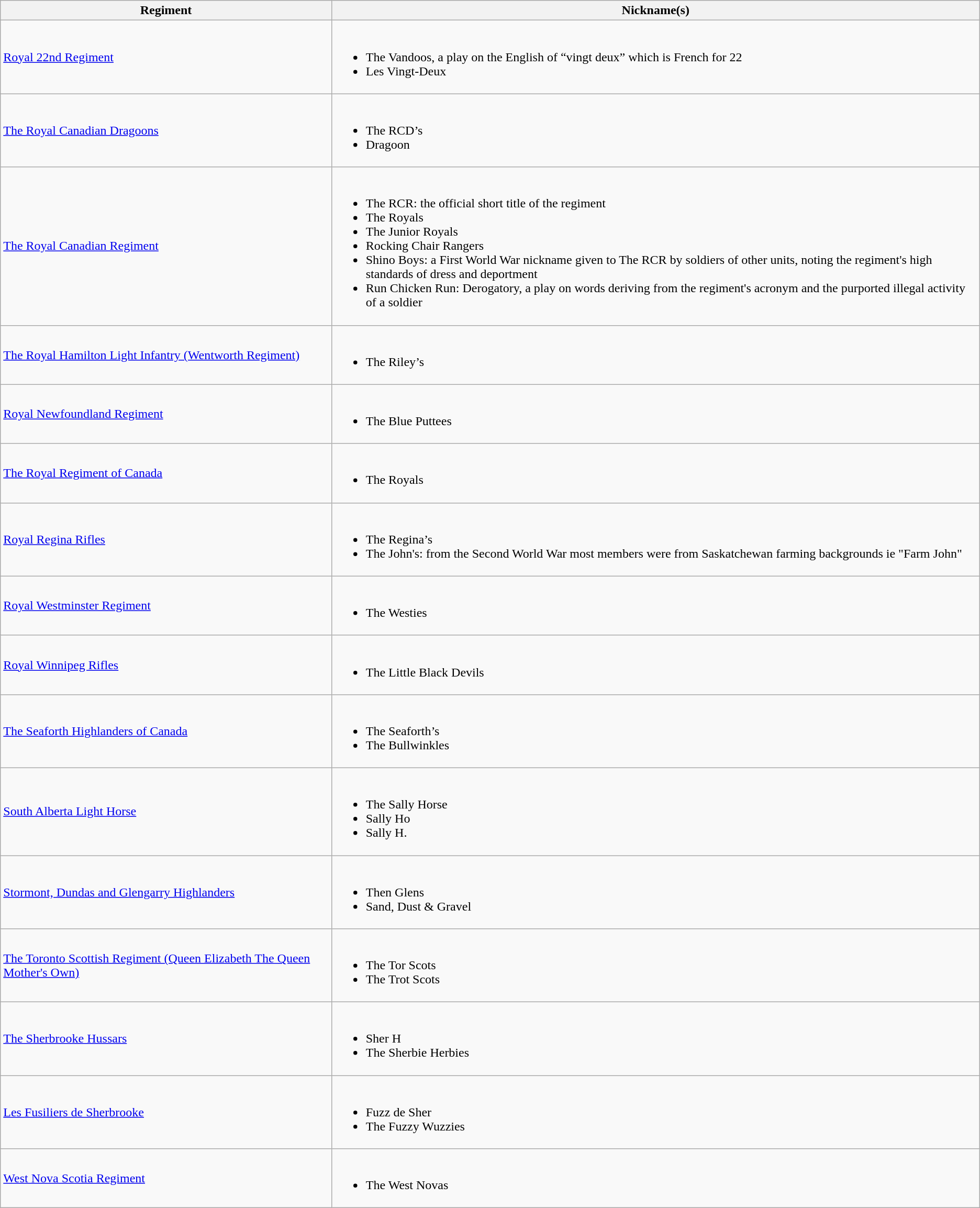<table class="wikitable">
<tr>
<th>Regiment</th>
<th>Nickname(s)</th>
</tr>
<tr>
<td><a href='#'>Royal 22nd Regiment</a></td>
<td><br><ul><li>The Vandoos, a play on the English of “vingt deux” which is French for 22</li><li>Les Vingt-Deux</li></ul></td>
</tr>
<tr>
<td><a href='#'>The Royal Canadian Dragoons</a></td>
<td><br><ul><li>The RCD’s </li><li>Dragoon</li></ul></td>
</tr>
<tr>
<td><a href='#'>The Royal Canadian Regiment</a></td>
<td><br><ul><li>The RCR: the official short title of the regiment</li><li>The Royals</li><li>The Junior Royals</li><li>Rocking Chair Rangers</li><li>Shino Boys: a First World War nickname given to The RCR by soldiers of other units, noting the regiment's high standards of dress and deportment </li><li>Run Chicken Run: Derogatory, a play on words deriving from the regiment's acronym and the purported illegal activity of a soldier</li></ul></td>
</tr>
<tr>
<td><a href='#'>The Royal Hamilton Light Infantry (Wentworth Regiment)</a></td>
<td><br><ul><li>The Riley’s</li></ul></td>
</tr>
<tr>
<td><a href='#'>Royal Newfoundland Regiment</a></td>
<td><br><ul><li>The Blue Puttees</li></ul></td>
</tr>
<tr>
<td><a href='#'>The Royal Regiment of Canada</a></td>
<td><br><ul><li>The Royals</li></ul></td>
</tr>
<tr>
<td><a href='#'>Royal Regina Rifles</a></td>
<td><br><ul><li>The Regina’s</li><li>The John's: from the Second World War most members were from Saskatchewan farming backgrounds ie "Farm John"</li></ul></td>
</tr>
<tr>
<td><a href='#'>Royal Westminster Regiment</a></td>
<td><br><ul><li>The Westies</li></ul></td>
</tr>
<tr>
<td><a href='#'>Royal Winnipeg Rifles</a></td>
<td><br><ul><li>The Little Black Devils</li></ul></td>
</tr>
<tr>
<td><a href='#'>The Seaforth Highlanders of Canada</a></td>
<td><br><ul><li>The Seaforth’s</li><li>The Bullwinkles</li></ul></td>
</tr>
<tr>
<td><a href='#'>South Alberta Light Horse</a></td>
<td><br><ul><li>The Sally Horse</li><li>Sally Ho</li><li>Sally H.</li></ul></td>
</tr>
<tr>
<td><a href='#'>Stormont, Dundas and Glengarry Highlanders</a></td>
<td><br><ul><li>Then Glens</li><li>Sand, Dust & Gravel</li></ul></td>
</tr>
<tr>
<td><a href='#'>The Toronto Scottish Regiment (Queen Elizabeth The Queen Mother's Own)</a></td>
<td><br><ul><li>The Tor Scots</li><li>The Trot Scots</li></ul></td>
</tr>
<tr>
<td><a href='#'>The Sherbrooke Hussars</a></td>
<td><br><ul><li>Sher H</li><li>The Sherbie Herbies</li></ul></td>
</tr>
<tr>
<td><a href='#'>Les Fusiliers de Sherbrooke</a></td>
<td><br><ul><li>Fuzz de Sher</li><li>The Fuzzy Wuzzies</li></ul></td>
</tr>
<tr>
<td><a href='#'>West Nova Scotia Regiment</a></td>
<td><br><ul><li>The West Novas</li></ul></td>
</tr>
</table>
